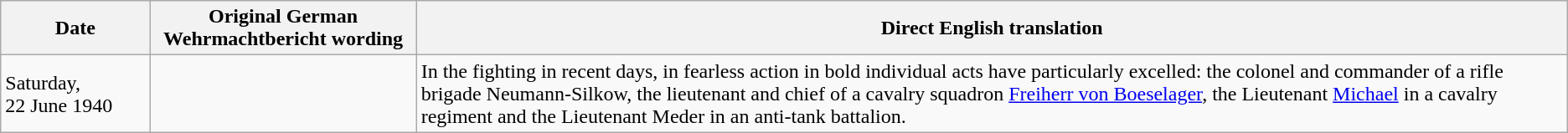<table class="wikitable">
<tr>
<th>Date</th>
<th>Original German Wehrmachtbericht wording</th>
<th>Direct English translation</th>
</tr>
<tr>
<td>Saturday, 22 June 1940</td>
<td></td>
<td>In the fighting in recent days, in fearless action in bold individual acts have particularly excelled: the colonel and commander of a rifle brigade Neumann-Silkow, the lieutenant and chief of a cavalry squadron <a href='#'>Freiherr von Boeselager</a>, the Lieutenant <a href='#'>Michael</a> in a cavalry regiment and the Lieutenant Meder in an anti-tank battalion.</td>
</tr>
</table>
